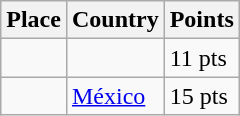<table class=wikitable>
<tr>
<th>Place</th>
<th>Country</th>
<th>Points</th>
</tr>
<tr>
<td align=center></td>
<td></td>
<td>11 pts</td>
</tr>
<tr>
<td align=center></td>
<td> <a href='#'>México</a></td>
<td>15 pts</td>
</tr>
</table>
